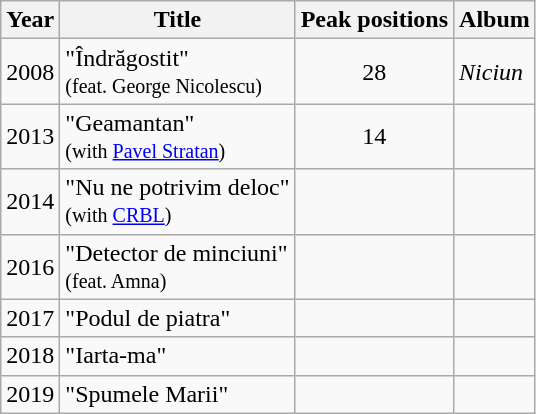<table class="wikitable">
<tr>
<th>Year</th>
<th>Title</th>
<th>Peak positions</th>
<th>Album</th>
</tr>
<tr>
<td>2008</td>
<td>"Îndrăgostit"<br><small>(feat. George Nicolescu)</small></td>
<td style="text-align:center;">28</td>
<td><em>Niciun</em></td>
</tr>
<tr>
<td>2013</td>
<td>"Geamantan" <br><small>(with <a href='#'>Pavel Stratan</a>)</small></td>
<td style="text-align:center;">14</td>
<td></td>
</tr>
<tr>
<td>2014</td>
<td>"Nu ne potrivim deloc" <br><small>(with <a href='#'>CRBL</a>)</small></td>
<td style="text-align:center;"></td>
<td></td>
</tr>
<tr>
<td>2016</td>
<td>"Detector de minciuni" <br><small>(feat. Amna)</small></td>
<td></td>
<td></td>
</tr>
<tr>
<td>2017</td>
<td>"Podul de piatra"</td>
<td></td>
<td></td>
</tr>
<tr>
<td>2018</td>
<td>"Iarta-ma"</td>
<td></td>
<td></td>
</tr>
<tr>
<td>2019</td>
<td>"Spumele Marii"</td>
<td></td>
<td></td>
</tr>
</table>
